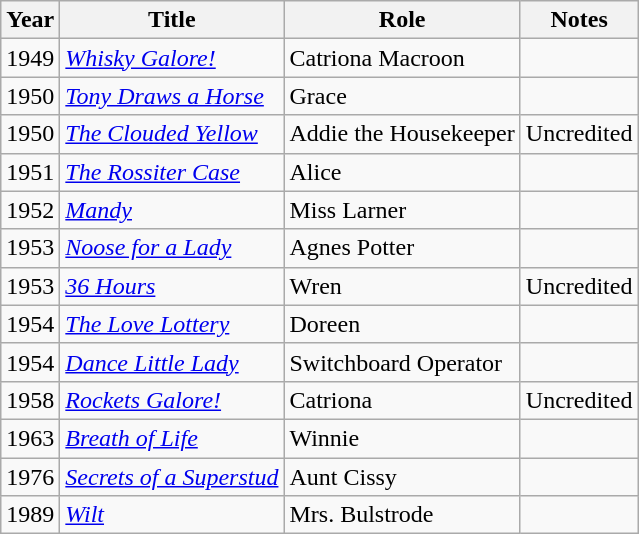<table class="wikitable">
<tr>
<th>Year</th>
<th>Title</th>
<th>Role</th>
<th>Notes</th>
</tr>
<tr>
<td>1949</td>
<td><em><a href='#'>Whisky Galore!</a></em></td>
<td>Catriona Macroon</td>
<td></td>
</tr>
<tr>
<td>1950</td>
<td><em><a href='#'>Tony Draws a Horse</a></em></td>
<td>Grace</td>
<td></td>
</tr>
<tr>
<td>1950</td>
<td><em><a href='#'>The Clouded Yellow</a></em></td>
<td>Addie the Housekeeper</td>
<td>Uncredited</td>
</tr>
<tr>
<td>1951</td>
<td><em><a href='#'>The Rossiter Case</a></em></td>
<td>Alice</td>
<td></td>
</tr>
<tr>
<td>1952</td>
<td><em><a href='#'>Mandy</a></em></td>
<td>Miss Larner</td>
<td></td>
</tr>
<tr>
<td>1953</td>
<td><em><a href='#'>Noose for a Lady</a></em></td>
<td>Agnes Potter</td>
<td></td>
</tr>
<tr>
<td>1953</td>
<td><em><a href='#'>36 Hours</a></em></td>
<td>Wren</td>
<td>Uncredited</td>
</tr>
<tr>
<td>1954</td>
<td><em><a href='#'>The Love Lottery</a></em></td>
<td>Doreen</td>
<td></td>
</tr>
<tr>
<td>1954</td>
<td><em><a href='#'>Dance Little Lady</a></em></td>
<td>Switchboard Operator</td>
<td></td>
</tr>
<tr>
<td>1958</td>
<td><em><a href='#'>Rockets Galore!</a></em></td>
<td>Catriona</td>
<td>Uncredited</td>
</tr>
<tr>
<td>1963</td>
<td><em><a href='#'>Breath of Life</a></em></td>
<td>Winnie</td>
<td></td>
</tr>
<tr>
<td>1976</td>
<td><em><a href='#'>Secrets of a Superstud</a></em></td>
<td>Aunt Cissy</td>
<td></td>
</tr>
<tr>
<td>1989</td>
<td><em><a href='#'>Wilt</a></em></td>
<td>Mrs. Bulstrode</td>
<td></td>
</tr>
</table>
